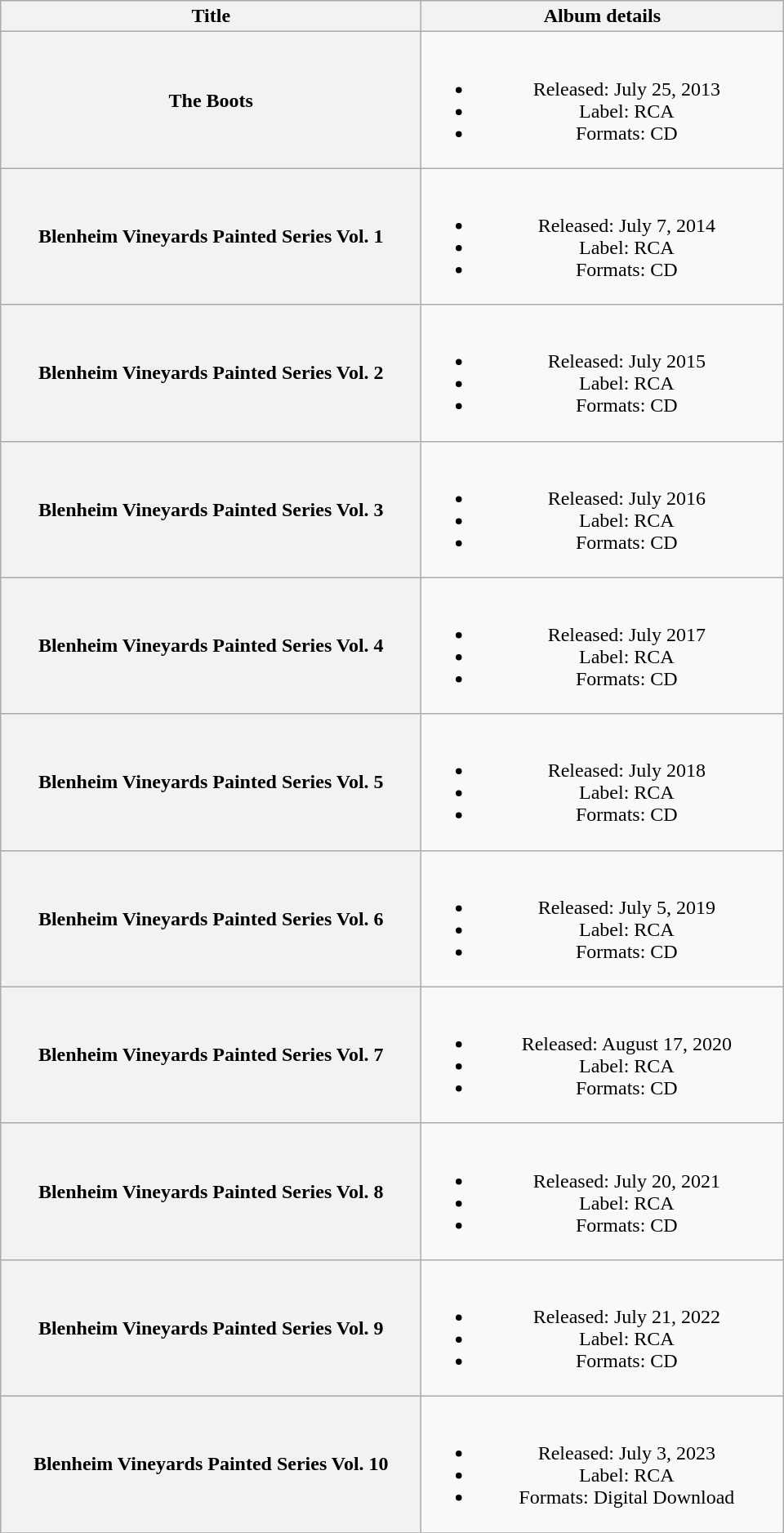<table class="wikitable plainrowheaders" style="text-align:center;">
<tr>
<th scope="col" style="width:21em;">Title</th>
<th scope="col" style="width:18em;">Album details</th>
</tr>
<tr>
<th scope="row">The Boots</th>
<td><br><ul><li>Released: July 25, 2013</li><li>Label: RCA</li><li>Formats: CD</li></ul></td>
</tr>
<tr>
<th scope="row">Blenheim Vineyards Painted Series Vol. 1</th>
<td><br><ul><li>Released: July 7, 2014</li><li>Label: RCA</li><li>Formats: CD</li></ul></td>
</tr>
<tr>
<th scope="row">Blenheim Vineyards Painted Series Vol. 2</th>
<td><br><ul><li>Released: July 2015</li><li>Label: RCA</li><li>Formats: CD</li></ul></td>
</tr>
<tr>
<th scope="row">Blenheim Vineyards Painted Series Vol. 3</th>
<td><br><ul><li>Released: July 2016</li><li>Label: RCA</li><li>Formats: CD</li></ul></td>
</tr>
<tr>
<th scope="row">Blenheim Vineyards Painted Series Vol. 4</th>
<td><br><ul><li>Released: July 2017</li><li>Label: RCA</li><li>Formats: CD</li></ul></td>
</tr>
<tr>
<th scope="row">Blenheim Vineyards Painted Series Vol. 5</th>
<td><br><ul><li>Released: July 2018</li><li>Label: RCA</li><li>Formats: CD</li></ul></td>
</tr>
<tr>
<th scope="row">Blenheim Vineyards Painted Series Vol. 6</th>
<td><br><ul><li>Released: July 5, 2019</li><li>Label: RCA</li><li>Formats: CD</li></ul></td>
</tr>
<tr>
<th scope="row">Blenheim Vineyards Painted Series Vol. 7</th>
<td><br><ul><li>Released: August 17, 2020</li><li>Label: RCA</li><li>Formats: CD</li></ul></td>
</tr>
<tr>
<th scope="row">Blenheim Vineyards Painted Series Vol. 8</th>
<td><br><ul><li>Released: July 20, 2021</li><li>Label: RCA</li><li>Formats: CD</li></ul></td>
</tr>
<tr>
<th scope="row">Blenheim Vineyards Painted Series Vol. 9</th>
<td><br><ul><li>Released: July 21, 2022</li><li>Label: RCA</li><li>Formats: CD</li></ul></td>
</tr>
<tr>
<th scope="row">Blenheim Vineyards Painted Series Vol. 10</th>
<td><br><ul><li>Released: July 3, 2023</li><li>Label: RCA</li><li>Formats: Digital Download</li></ul></td>
</tr>
<tr>
</tr>
</table>
